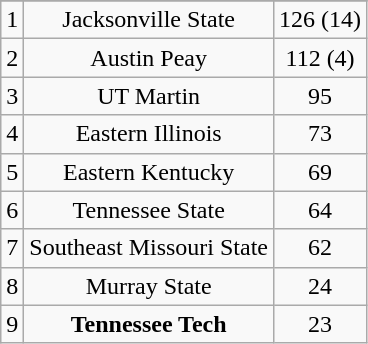<table class="wikitable" style="display: inline-table;">
<tr align="center">
</tr>
<tr align="center">
<td>1</td>
<td>Jacksonville State</td>
<td>126 (14)</td>
</tr>
<tr align="center">
<td>2</td>
<td>Austin Peay</td>
<td>112 (4)</td>
</tr>
<tr align="center">
<td>3</td>
<td>UT Martin</td>
<td>95</td>
</tr>
<tr align="center">
<td>4</td>
<td>Eastern Illinois</td>
<td>73</td>
</tr>
<tr align="center">
<td>5</td>
<td>Eastern Kentucky</td>
<td>69</td>
</tr>
<tr align="center">
<td>6</td>
<td>Tennessee State</td>
<td>64</td>
</tr>
<tr align="center">
<td>7</td>
<td>Southeast Missouri State</td>
<td>62</td>
</tr>
<tr align="center">
<td>8</td>
<td>Murray State</td>
<td>24</td>
</tr>
<tr align="center">
<td>9</td>
<td><strong>Tennessee Tech</strong></td>
<td>23</td>
</tr>
</table>
